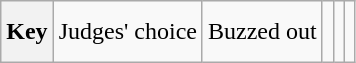<table class="wikitable" style="height:2.6em">
<tr>
<th>Key</th>
<td> Judges' choice</td>
<td> Buzzed out</td>
<td></td>
<td></td>
<td></td>
</tr>
</table>
